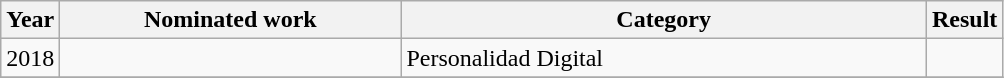<table class="wikitable">
<tr>
<th width="10">Year</th>
<th width="220">Nominated work</th>
<th width="343">Category</th>
<th width="30">Result</th>
</tr>
<tr>
<td>2018</td>
<td></td>
<td>Personalidad Digital</td>
<td></td>
</tr>
<tr>
</tr>
</table>
